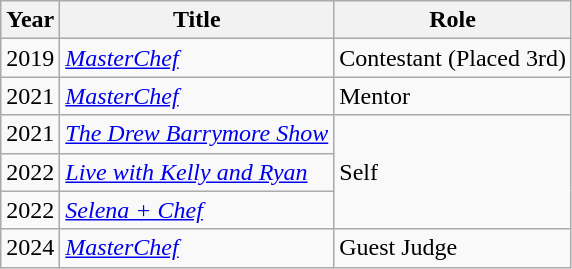<table class="wikitable plainrowheaders">
<tr>
<th>Year</th>
<th>Title</th>
<th>Role</th>
</tr>
<tr>
<td>2019</td>
<td><em><a href='#'>MasterChef</a></em></td>
<td>Contestant (Placed 3rd)</td>
</tr>
<tr>
<td>2021</td>
<td><em><a href='#'>MasterChef</a></em></td>
<td>Mentor</td>
</tr>
<tr>
<td>2021</td>
<td><em><a href='#'>The Drew Barrymore Show</a></em></td>
<td rowspan="3">Self</td>
</tr>
<tr>
<td>2022</td>
<td><em><a href='#'>Live with Kelly and Ryan</a></em></td>
</tr>
<tr>
<td>2022</td>
<td><em><a href='#'>Selena + Chef</a></em></td>
</tr>
<tr>
<td>2024</td>
<td><em><a href='#'>MasterChef</a></em></td>
<td>Guest Judge</td>
</tr>
</table>
